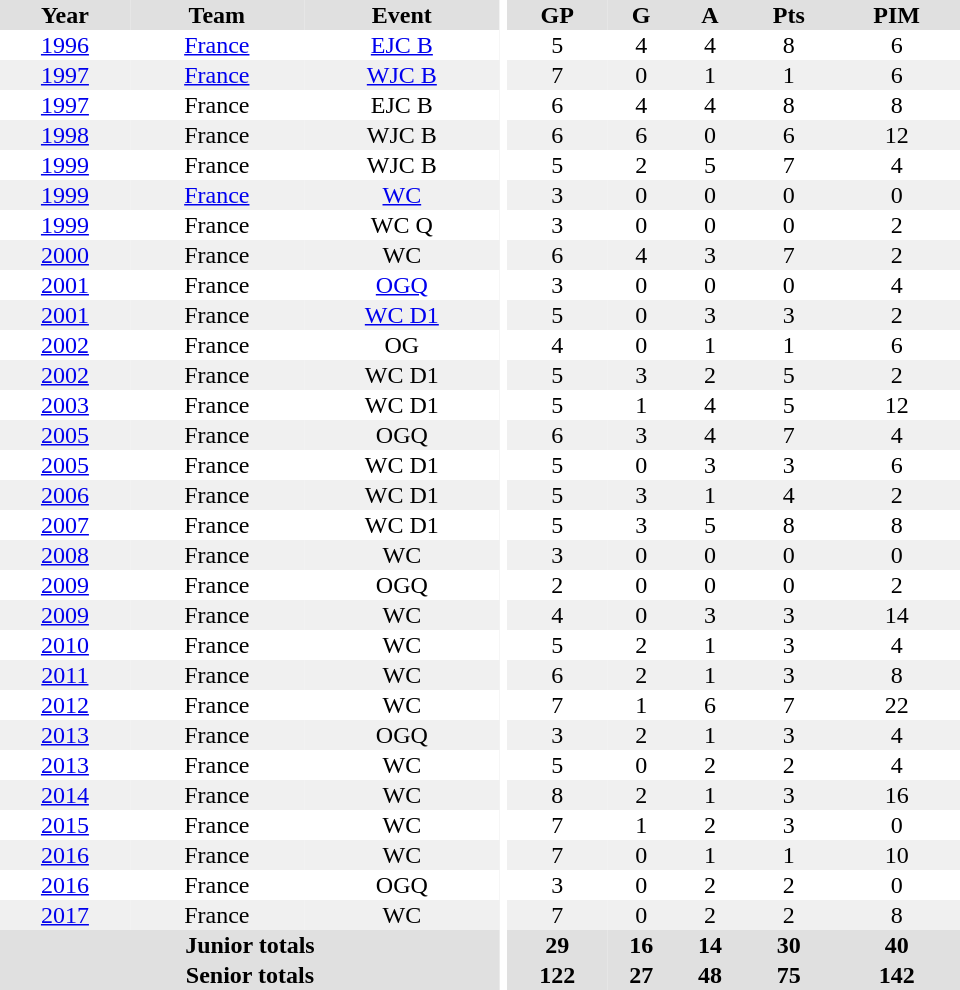<table border="0" cellpadding="1" cellspacing="0" ID="Table3" style="text-align:center; width:40em">
<tr ALIGN="center" bgcolor="#e0e0e0">
<th>Year</th>
<th>Team</th>
<th>Event</th>
<th rowspan="102" bgcolor="#ffffff"></th>
<th>GP</th>
<th>G</th>
<th>A</th>
<th>Pts</th>
<th>PIM</th>
</tr>
<tr>
<td><a href='#'>1996</a></td>
<td><a href='#'>France</a></td>
<td><a href='#'>EJC B</a></td>
<td>5</td>
<td>4</td>
<td>4</td>
<td>8</td>
<td>6</td>
</tr>
<tr bgcolor="#f0f0f0">
<td><a href='#'>1997</a></td>
<td><a href='#'>France</a></td>
<td><a href='#'>WJC B</a></td>
<td>7</td>
<td>0</td>
<td>1</td>
<td>1</td>
<td>6</td>
</tr>
<tr>
<td><a href='#'>1997</a></td>
<td>France</td>
<td>EJC B</td>
<td>6</td>
<td>4</td>
<td>4</td>
<td>8</td>
<td>8</td>
</tr>
<tr bgcolor="#f0f0f0">
<td><a href='#'>1998</a></td>
<td>France</td>
<td>WJC B</td>
<td>6</td>
<td>6</td>
<td>0</td>
<td>6</td>
<td>12</td>
</tr>
<tr>
<td><a href='#'>1999</a></td>
<td>France</td>
<td>WJC B</td>
<td>5</td>
<td>2</td>
<td>5</td>
<td>7</td>
<td>4</td>
</tr>
<tr bgcolor="#f0f0f0">
<td><a href='#'>1999</a></td>
<td><a href='#'>France</a></td>
<td><a href='#'>WC</a></td>
<td>3</td>
<td>0</td>
<td>0</td>
<td>0</td>
<td>0</td>
</tr>
<tr>
<td><a href='#'>1999</a></td>
<td>France</td>
<td>WC Q</td>
<td>3</td>
<td>0</td>
<td>0</td>
<td>0</td>
<td>2</td>
</tr>
<tr bgcolor="#f0f0f0">
<td><a href='#'>2000</a></td>
<td>France</td>
<td>WC</td>
<td>6</td>
<td>4</td>
<td>3</td>
<td>7</td>
<td>2</td>
</tr>
<tr>
<td><a href='#'>2001</a></td>
<td>France</td>
<td><a href='#'>OGQ</a></td>
<td>3</td>
<td>0</td>
<td>0</td>
<td>0</td>
<td>4</td>
</tr>
<tr bgcolor="#f0f0f0">
<td><a href='#'>2001</a></td>
<td>France</td>
<td><a href='#'>WC D1</a></td>
<td>5</td>
<td>0</td>
<td>3</td>
<td>3</td>
<td>2</td>
</tr>
<tr>
<td><a href='#'>2002</a></td>
<td>France</td>
<td>OG</td>
<td>4</td>
<td>0</td>
<td>1</td>
<td>1</td>
<td>6</td>
</tr>
<tr bgcolor="#f0f0f0">
<td><a href='#'>2002</a></td>
<td>France</td>
<td>WC D1</td>
<td>5</td>
<td>3</td>
<td>2</td>
<td>5</td>
<td>2</td>
</tr>
<tr>
<td><a href='#'>2003</a></td>
<td>France</td>
<td>WC D1</td>
<td>5</td>
<td>1</td>
<td>4</td>
<td>5</td>
<td>12</td>
</tr>
<tr bgcolor="#f0f0f0">
<td><a href='#'>2005</a></td>
<td>France</td>
<td>OGQ</td>
<td>6</td>
<td>3</td>
<td>4</td>
<td>7</td>
<td>4</td>
</tr>
<tr>
<td><a href='#'>2005</a></td>
<td>France</td>
<td>WC D1</td>
<td>5</td>
<td>0</td>
<td>3</td>
<td>3</td>
<td>6</td>
</tr>
<tr bgcolor="#f0f0f0">
<td><a href='#'>2006</a></td>
<td>France</td>
<td>WC D1</td>
<td>5</td>
<td>3</td>
<td>1</td>
<td>4</td>
<td>2</td>
</tr>
<tr>
<td><a href='#'>2007</a></td>
<td>France</td>
<td>WC D1</td>
<td>5</td>
<td>3</td>
<td>5</td>
<td>8</td>
<td>8</td>
</tr>
<tr bgcolor="#f0f0f0">
<td><a href='#'>2008</a></td>
<td>France</td>
<td>WC</td>
<td>3</td>
<td>0</td>
<td>0</td>
<td>0</td>
<td>0</td>
</tr>
<tr>
<td><a href='#'>2009</a></td>
<td>France</td>
<td>OGQ</td>
<td>2</td>
<td>0</td>
<td>0</td>
<td>0</td>
<td>2</td>
</tr>
<tr bgcolor="#f0f0f0">
<td><a href='#'>2009</a></td>
<td>France</td>
<td>WC</td>
<td>4</td>
<td>0</td>
<td>3</td>
<td>3</td>
<td>14</td>
</tr>
<tr>
<td><a href='#'>2010</a></td>
<td>France</td>
<td>WC</td>
<td>5</td>
<td>2</td>
<td>1</td>
<td>3</td>
<td>4</td>
</tr>
<tr bgcolor="#f0f0f0">
<td><a href='#'>2011</a></td>
<td>France</td>
<td>WC</td>
<td>6</td>
<td>2</td>
<td>1</td>
<td>3</td>
<td>8</td>
</tr>
<tr>
<td><a href='#'>2012</a></td>
<td>France</td>
<td>WC</td>
<td>7</td>
<td>1</td>
<td>6</td>
<td>7</td>
<td>22</td>
</tr>
<tr bgcolor="#f0f0f0">
<td><a href='#'>2013</a></td>
<td>France</td>
<td>OGQ</td>
<td>3</td>
<td>2</td>
<td>1</td>
<td>3</td>
<td>4</td>
</tr>
<tr>
<td><a href='#'>2013</a></td>
<td>France</td>
<td>WC</td>
<td>5</td>
<td>0</td>
<td>2</td>
<td>2</td>
<td>4</td>
</tr>
<tr bgcolor="#f0f0f0">
<td><a href='#'>2014</a></td>
<td>France</td>
<td>WC</td>
<td>8</td>
<td>2</td>
<td>1</td>
<td>3</td>
<td>16</td>
</tr>
<tr>
<td><a href='#'>2015</a></td>
<td>France</td>
<td>WC</td>
<td>7</td>
<td>1</td>
<td>2</td>
<td>3</td>
<td>0</td>
</tr>
<tr bgcolor="#f0f0f0">
<td><a href='#'>2016</a></td>
<td>France</td>
<td>WC</td>
<td>7</td>
<td>0</td>
<td>1</td>
<td>1</td>
<td>10</td>
</tr>
<tr>
<td><a href='#'>2016</a></td>
<td>France</td>
<td>OGQ</td>
<td>3</td>
<td>0</td>
<td>2</td>
<td>2</td>
<td>0</td>
</tr>
<tr bgcolor="#f0f0f0">
<td><a href='#'>2017</a></td>
<td>France</td>
<td>WC</td>
<td>7</td>
<td>0</td>
<td>2</td>
<td>2</td>
<td>8</td>
</tr>
<tr bgcolor="#e0e0e0">
<th colspan=3>Junior totals</th>
<th>29</th>
<th>16</th>
<th>14</th>
<th>30</th>
<th>40</th>
</tr>
<tr bgcolor="#e0e0e0">
<th colspan=3>Senior totals</th>
<th>122</th>
<th>27</th>
<th>48</th>
<th>75</th>
<th>142</th>
</tr>
</table>
